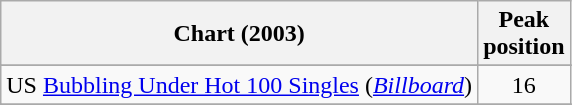<table class="wikitable sortable plainrowheaders">
<tr>
<th scope="col">Chart (2003)</th>
<th scope="col">Peak<br>position</th>
</tr>
<tr>
</tr>
<tr>
</tr>
<tr>
</tr>
<tr>
</tr>
<tr>
</tr>
<tr>
</tr>
<tr>
<td>US <a href='#'>Bubbling Under Hot 100 Singles</a> (<em><a href='#'>Billboard</a></em>)</td>
<td align="center">16</td>
</tr>
<tr>
</tr>
<tr>
</tr>
</table>
